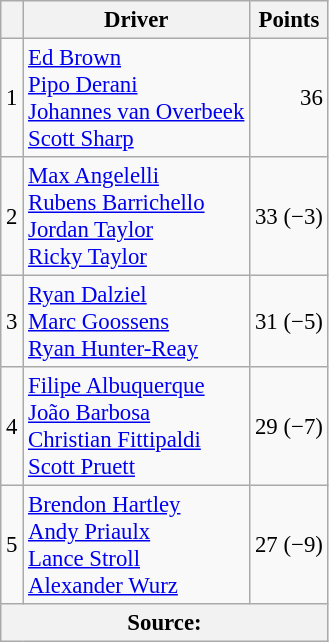<table class="wikitable" style="font-size: 95%;">
<tr>
<th scope="col"></th>
<th scope="col">Driver</th>
<th scope="col">Points</th>
</tr>
<tr>
<td align=center>1</td>
<td> <a href='#'>Ed Brown</a><br> <a href='#'>Pipo Derani</a><br> <a href='#'>Johannes van Overbeek</a><br> <a href='#'>Scott Sharp</a></td>
<td align=right>36</td>
</tr>
<tr>
<td align=center>2</td>
<td> <a href='#'>Max Angelelli</a><br> <a href='#'>Rubens Barrichello</a><br> <a href='#'>Jordan Taylor</a><br> <a href='#'>Ricky Taylor</a></td>
<td align=right>33 (−3)</td>
</tr>
<tr>
<td align=center>3</td>
<td> <a href='#'>Ryan Dalziel</a><br> <a href='#'>Marc Goossens</a><br> <a href='#'>Ryan Hunter-Reay</a></td>
<td align=right>31 (−5)</td>
</tr>
<tr>
<td align=center>4</td>
<td> <a href='#'>Filipe Albuquerque</a><br> <a href='#'>João Barbosa</a><br> <a href='#'>Christian Fittipaldi</a><br> <a href='#'>Scott Pruett</a></td>
<td align=right>29 (−7)</td>
</tr>
<tr>
<td align=center>5</td>
<td> <a href='#'>Brendon Hartley</a><br> <a href='#'>Andy Priaulx</a><br> <a href='#'>Lance Stroll</a><br> <a href='#'>Alexander Wurz</a></td>
<td align=right>27 (−9)</td>
</tr>
<tr>
<th colspan=4>Source:</th>
</tr>
</table>
